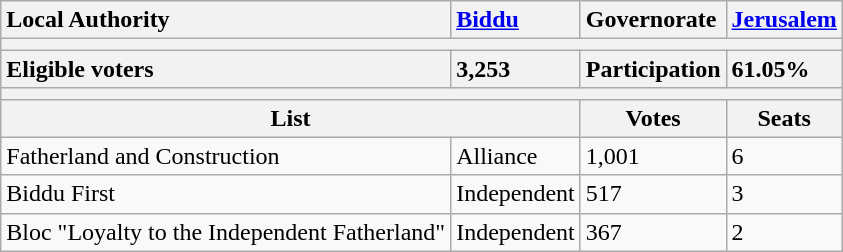<table class="wikitable">
<tr>
<th style="text-align:left;">Local Authority</th>
<th style="text-align:left;"><a href='#'>Biddu</a></th>
<th style="text-align:left;">Governorate</th>
<th style="text-align:left;"><a href='#'>Jerusalem</a></th>
</tr>
<tr>
<th colspan=4></th>
</tr>
<tr>
<th style="text-align:left;">Eligible voters</th>
<th style="text-align:left;">3,253</th>
<th style="text-align:left;">Participation</th>
<th style="text-align:left;">61.05%</th>
</tr>
<tr>
<th colspan=4></th>
</tr>
<tr>
<th colspan=2>List</th>
<th>Votes</th>
<th>Seats</th>
</tr>
<tr>
<td>Fatherland and Construction</td>
<td>Alliance</td>
<td>1,001</td>
<td>6</td>
</tr>
<tr>
<td>Biddu First</td>
<td>Independent</td>
<td>517</td>
<td>3</td>
</tr>
<tr>
<td>Bloc "Loyalty to the Independent Fatherland"</td>
<td>Independent</td>
<td>367</td>
<td>2</td>
</tr>
</table>
